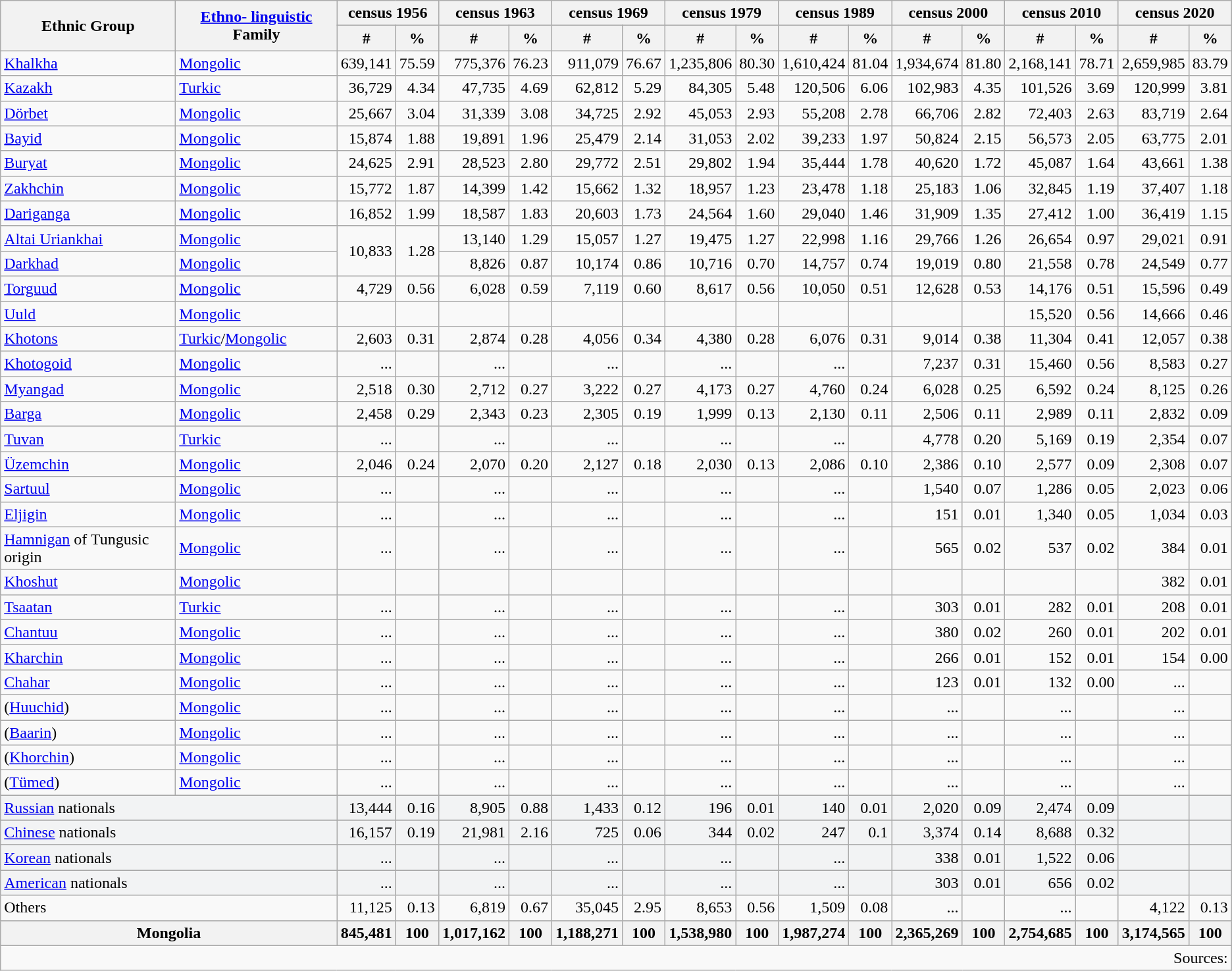<table class="wikitable sortable" style="text-align:right;">
<tr>
<th rowspan="2" align="left">Ethnic Group</th>
<th rowspan="2" align="right"><a href='#'>Ethno- linguistic</a> Family</th>
<th colspan="2" align="right">census 1956</th>
<th colspan="2" align="right">census 1963</th>
<th colspan="2" align="right">census 1969</th>
<th colspan="2" align="right">census 1979</th>
<th colspan="2" align="right">census 1989</th>
<th colspan="2" align="right">census 2000</th>
<th colspan="2" align="right">census 2010</th>
<th colspan="2" align="right">census 2020</th>
</tr>
<tr>
<th align="right">#</th>
<th>%</th>
<th align="right">#</th>
<th>%</th>
<th align="right">#</th>
<th>%</th>
<th align="right">#</th>
<th>%</th>
<th align="right">#</th>
<th>%</th>
<th align="right">#</th>
<th>%</th>
<th align="right">#</th>
<th>%</th>
<th align="right">#</th>
<th>%</th>
</tr>
<tr>
<td align="left" height="12"><a href='#'>Khalkha</a></td>
<td align="left"><a href='#'>Mongolic</a></td>
<td>639,141</td>
<td>75.59</td>
<td>775,376</td>
<td>76.23</td>
<td>911,079</td>
<td>76.67</td>
<td>1,235,806</td>
<td>80.30</td>
<td>1,610,424</td>
<td>81.04</td>
<td>1,934,674</td>
<td>81.80</td>
<td>2,168,141</td>
<td>78.71</td>
<td>2,659,985</td>
<td>83.79</td>
</tr>
<tr>
<td align="left" height="12"><a href='#'>Kazakh</a></td>
<td align="left"><a href='#'>Turkic</a></td>
<td>36,729</td>
<td>4.34</td>
<td>47,735</td>
<td>4.69</td>
<td>62,812</td>
<td>5.29</td>
<td>84,305</td>
<td>5.48</td>
<td>120,506</td>
<td>6.06</td>
<td>102,983</td>
<td>4.35</td>
<td>101,526</td>
<td>3.69</td>
<td>120,999</td>
<td>3.81</td>
</tr>
<tr>
<td align="left" height="12"><a href='#'>Dörbet</a></td>
<td align="left"><a href='#'>Mongolic</a></td>
<td>25,667</td>
<td>3.04</td>
<td>31,339</td>
<td>3.08</td>
<td>34,725</td>
<td>2.92</td>
<td>45,053</td>
<td>2.93</td>
<td>55,208</td>
<td>2.78</td>
<td>66,706</td>
<td>2.82</td>
<td>72,403</td>
<td>2.63</td>
<td>83,719</td>
<td>2.64</td>
</tr>
<tr>
<td align="left" height="10"><a href='#'>Bayid</a></td>
<td align="left"><a href='#'>Mongolic</a></td>
<td>15,874</td>
<td>1.88</td>
<td>19,891</td>
<td>1.96</td>
<td>25,479</td>
<td>2.14</td>
<td>31,053</td>
<td>2.02</td>
<td>39,233</td>
<td>1.97</td>
<td>50,824</td>
<td>2.15</td>
<td>56,573</td>
<td>2.05</td>
<td>63,775</td>
<td>2.01</td>
</tr>
<tr>
<td align="left" height="12"><a href='#'>Buryat</a></td>
<td align="left"><a href='#'>Mongolic</a></td>
<td>24,625</td>
<td>2.91</td>
<td>28,523</td>
<td>2.80</td>
<td>29,772</td>
<td>2.51</td>
<td>29,802</td>
<td>1.94</td>
<td>35,444</td>
<td>1.78</td>
<td>40,620</td>
<td>1.72</td>
<td>45,087</td>
<td>1.64</td>
<td>43,661</td>
<td>1.38</td>
</tr>
<tr>
<td align="left" height="10"><a href='#'>Zakhchin</a></td>
<td align="left"><a href='#'>Mongolic</a></td>
<td>15,772</td>
<td>1.87</td>
<td>14,399</td>
<td>1.42</td>
<td>15,662</td>
<td>1.32</td>
<td>18,957</td>
<td>1.23</td>
<td>23,478</td>
<td>1.18</td>
<td>25,183</td>
<td>1.06</td>
<td>32,845</td>
<td>1.19</td>
<td>37,407</td>
<td>1.18</td>
</tr>
<tr>
<td align="left" height="10"><a href='#'>Dariganga</a></td>
<td align="left"><a href='#'>Mongolic</a></td>
<td>16,852</td>
<td>1.99</td>
<td>18,587</td>
<td>1.83</td>
<td>20,603</td>
<td>1.73</td>
<td>24,564</td>
<td>1.60</td>
<td>29,040</td>
<td>1.46</td>
<td>31,909</td>
<td>1.35</td>
<td>27,412</td>
<td>1.00</td>
<td>36,419</td>
<td>1.15</td>
</tr>
<tr>
<td align="left" height="10"><a href='#'>Altai Uriankhai</a></td>
<td align="left"><a href='#'>Mongolic</a></td>
<td rowspan="2">10,833</td>
<td rowspan="2">1.28</td>
<td>13,140</td>
<td>1.29</td>
<td>15,057</td>
<td>1.27</td>
<td>19,475</td>
<td>1.27</td>
<td>22,998</td>
<td>1.16</td>
<td>29,766</td>
<td>1.26</td>
<td>26,654</td>
<td>0.97</td>
<td>29,021</td>
<td>0.91</td>
</tr>
<tr>
<td align="left" height="10"><a href='#'>Darkhad</a></td>
<td align="left"><a href='#'>Mongolic</a></td>
<td>8,826</td>
<td>0.87</td>
<td>10,174</td>
<td>0.86</td>
<td>10,716</td>
<td>0.70</td>
<td>14,757</td>
<td>0.74</td>
<td>19,019</td>
<td>0.80</td>
<td>21,558</td>
<td>0.78</td>
<td>24,549</td>
<td>0.77</td>
</tr>
<tr>
<td align="left" height="10"><a href='#'>Torguud</a></td>
<td align="left"><a href='#'>Mongolic</a></td>
<td>4,729</td>
<td>0.56</td>
<td>6,028</td>
<td>0.59</td>
<td>7,119</td>
<td>0.60</td>
<td>8,617</td>
<td>0.56</td>
<td>10,050</td>
<td>0.51</td>
<td>12,628</td>
<td>0.53</td>
<td>14,176</td>
<td>0.51</td>
<td>15,596</td>
<td>0.49</td>
</tr>
<tr>
<td align="left" height="10"><a href='#'>Uuld</a></td>
<td align="left"><a href='#'>Mongolic</a></td>
<td></td>
<td></td>
<td></td>
<td></td>
<td></td>
<td></td>
<td></td>
<td></td>
<td></td>
<td></td>
<td></td>
<td></td>
<td>15,520</td>
<td>0.56</td>
<td>14,666</td>
<td>0.46</td>
</tr>
<tr>
<td align="left" height="10"><a href='#'>Khotons</a></td>
<td align="left"><a href='#'>Turkic</a>/<a href='#'>Mongolic</a></td>
<td>2,603</td>
<td>0.31</td>
<td>2,874</td>
<td>0.28</td>
<td>4,056</td>
<td>0.34</td>
<td>4,380</td>
<td>0.28</td>
<td>6,076</td>
<td>0.31</td>
<td>9,014</td>
<td>0.38</td>
<td>11,304</td>
<td>0.41</td>
<td>12,057</td>
<td>0.38</td>
</tr>
<tr>
<td align="left" height="10"><a href='#'>Khotogoid</a></td>
<td align="left"><a href='#'>Mongolic</a></td>
<td>...</td>
<td></td>
<td>...</td>
<td></td>
<td>...</td>
<td></td>
<td>...</td>
<td></td>
<td>...</td>
<td></td>
<td>7,237</td>
<td>0.31</td>
<td>15,460</td>
<td>0.56</td>
<td>8,583</td>
<td>0.27</td>
</tr>
<tr>
<td align="left" height="10"><a href='#'>Myangad</a></td>
<td align="left"><a href='#'>Mongolic</a></td>
<td>2,518</td>
<td>0.30</td>
<td>2,712</td>
<td>0.27</td>
<td>3,222</td>
<td>0.27</td>
<td>4,173</td>
<td>0.27</td>
<td>4,760</td>
<td>0.24</td>
<td>6,028</td>
<td>0.25</td>
<td>6,592</td>
<td>0.24</td>
<td>8,125</td>
<td>0.26</td>
</tr>
<tr>
<td align="left" height="10"><a href='#'>Barga</a></td>
<td align="left"><a href='#'>Mongolic</a></td>
<td>2,458</td>
<td>0.29</td>
<td>2,343</td>
<td>0.23</td>
<td>2,305</td>
<td>0.19</td>
<td>1,999</td>
<td>0.13</td>
<td>2,130</td>
<td>0.11</td>
<td>2,506</td>
<td>0.11</td>
<td>2,989</td>
<td>0.11</td>
<td>2,832</td>
<td>0.09</td>
</tr>
<tr>
<td align="left" height="10"><a href='#'>Tuvan</a></td>
<td align="left"><a href='#'>Turkic</a></td>
<td>...</td>
<td></td>
<td>...</td>
<td></td>
<td>...</td>
<td></td>
<td>...</td>
<td></td>
<td>...</td>
<td></td>
<td>4,778</td>
<td>0.20</td>
<td>5,169</td>
<td>0.19</td>
<td>2,354</td>
<td>0.07</td>
</tr>
<tr>
<td align="left" height="10"><a href='#'>Üzemchin</a></td>
<td align="left"><a href='#'>Mongolic</a></td>
<td>2,046</td>
<td>0.24</td>
<td>2,070</td>
<td>0.20</td>
<td>2,127</td>
<td>0.18</td>
<td>2,030</td>
<td>0.13</td>
<td>2,086</td>
<td>0.10</td>
<td>2,386</td>
<td>0.10</td>
<td>2,577</td>
<td>0.09</td>
<td>2,308</td>
<td>0.07</td>
</tr>
<tr>
<td align="left" height="10"><a href='#'>Sartuul</a></td>
<td align="left"><a href='#'>Mongolic</a></td>
<td>...</td>
<td></td>
<td>...</td>
<td></td>
<td>...</td>
<td></td>
<td>...</td>
<td></td>
<td>...</td>
<td></td>
<td>1,540</td>
<td>0.07</td>
<td>1,286</td>
<td>0.05</td>
<td>2,023</td>
<td>0.06</td>
</tr>
<tr>
<td align="left" height="10"><a href='#'>Eljigin</a></td>
<td align="left"><a href='#'>Mongolic</a></td>
<td>...</td>
<td></td>
<td>...</td>
<td></td>
<td>...</td>
<td></td>
<td>...</td>
<td></td>
<td>...</td>
<td></td>
<td>151</td>
<td>0.01</td>
<td>1,340</td>
<td>0.05</td>
<td>1,034</td>
<td>0.03</td>
</tr>
<tr>
<td align="left" height="10"><a href='#'>Hamnigan</a> of Tungusic origin</td>
<td align="left"><a href='#'>Mongolic</a></td>
<td>...</td>
<td></td>
<td>...</td>
<td></td>
<td>...</td>
<td></td>
<td>...</td>
<td></td>
<td>...</td>
<td></td>
<td>565</td>
<td>0.02</td>
<td>537</td>
<td>0.02</td>
<td>384</td>
<td>0.01</td>
</tr>
<tr>
<td align="left" height="10"><a href='#'>Khoshut</a></td>
<td align="left"><a href='#'>Mongolic</a></td>
<td></td>
<td></td>
<td></td>
<td></td>
<td></td>
<td></td>
<td></td>
<td></td>
<td></td>
<td></td>
<td></td>
<td></td>
<td></td>
<td></td>
<td>382</td>
<td>0.01</td>
</tr>
<tr>
<td align="left" height="10"><a href='#'>Tsaatan</a></td>
<td align="left"><a href='#'>Turkic</a></td>
<td>...</td>
<td></td>
<td>...</td>
<td></td>
<td>...</td>
<td></td>
<td>...</td>
<td></td>
<td>...</td>
<td></td>
<td>303</td>
<td>0.01</td>
<td>282</td>
<td>0.01</td>
<td>208</td>
<td>0.01</td>
</tr>
<tr>
<td align="left" height="10"><a href='#'>Chantuu</a></td>
<td align="left"><a href='#'>Mongolic</a></td>
<td>...</td>
<td></td>
<td>...</td>
<td></td>
<td>...</td>
<td></td>
<td>...</td>
<td></td>
<td>...</td>
<td></td>
<td>380</td>
<td>0.02</td>
<td>260</td>
<td>0.01</td>
<td>202</td>
<td>0.01</td>
</tr>
<tr>
<td align="left" height="10"><a href='#'>Kharchin</a></td>
<td align="left"><a href='#'>Mongolic</a></td>
<td>...</td>
<td></td>
<td>...</td>
<td></td>
<td>...</td>
<td></td>
<td>...</td>
<td></td>
<td>...</td>
<td></td>
<td>266</td>
<td>0.01</td>
<td>152</td>
<td>0.01</td>
<td>154</td>
<td>0.00</td>
</tr>
<tr>
<td align="left" height="10"><a href='#'>Chahar</a></td>
<td align="left"><a href='#'>Mongolic</a></td>
<td>...</td>
<td></td>
<td>...</td>
<td></td>
<td>...</td>
<td></td>
<td>...</td>
<td></td>
<td>...</td>
<td></td>
<td>123</td>
<td>0.01</td>
<td>132</td>
<td>0.00</td>
<td>...</td>
<td></td>
</tr>
<tr>
<td align="left" height="10">(<a href='#'>Huuchid</a>)</td>
<td align="left"><a href='#'>Mongolic</a></td>
<td>...</td>
<td></td>
<td>...</td>
<td></td>
<td>...</td>
<td></td>
<td>...</td>
<td></td>
<td>...</td>
<td></td>
<td>...</td>
<td></td>
<td>...</td>
<td></td>
<td>...</td>
<td></td>
</tr>
<tr>
<td align="left" height="10">(<a href='#'>Baarin</a>)</td>
<td align="left"><a href='#'>Mongolic</a></td>
<td>...</td>
<td></td>
<td>...</td>
<td></td>
<td>...</td>
<td></td>
<td>...</td>
<td></td>
<td>...</td>
<td></td>
<td>...</td>
<td></td>
<td>...</td>
<td></td>
<td>...</td>
<td></td>
</tr>
<tr>
<td align="left" height="10">(<a href='#'>Khorchin</a>)</td>
<td align="left"><a href='#'>Mongolic</a></td>
<td>...</td>
<td></td>
<td>...</td>
<td></td>
<td>...</td>
<td></td>
<td>...</td>
<td></td>
<td>...</td>
<td></td>
<td>...</td>
<td></td>
<td>...</td>
<td></td>
<td>...</td>
<td></td>
</tr>
<tr>
<td align="left" height="10">(<a href='#'>Tümed</a>)</td>
<td align="left"><a href='#'>Mongolic</a></td>
<td>...</td>
<td></td>
<td>...</td>
<td></td>
<td>...</td>
<td></td>
<td>...</td>
<td></td>
<td>...</td>
<td></td>
<td>...</td>
<td></td>
<td>...</td>
<td></td>
<td>...</td>
<td></td>
</tr>
<tr>
</tr>
<tr class="sortbottom" bgcolor="#F2F3F4">
<td colspan="2" align="left" height="10"><a href='#'>Russian</a> nationals</td>
<td>13,444</td>
<td>0.16</td>
<td>8,905</td>
<td>0.88</td>
<td>1,433</td>
<td>0.12</td>
<td>196</td>
<td>0.01</td>
<td>140</td>
<td>0.01</td>
<td>2,020</td>
<td>0.09</td>
<td>2,474</td>
<td>0.09</td>
<td></td>
<td></td>
</tr>
<tr>
</tr>
<tr class="sortbottom" bgcolor="#F2F3F4">
<td colspan="2" align="left" height="10"><a href='#'>Chinese</a> nationals</td>
<td>16,157</td>
<td>0.19</td>
<td>21,981</td>
<td>2.16</td>
<td>725</td>
<td>0.06</td>
<td>344</td>
<td>0.02</td>
<td>247</td>
<td>0.1</td>
<td>3,374</td>
<td>0.14</td>
<td>8,688</td>
<td>0.32</td>
<td></td>
<td></td>
</tr>
<tr>
</tr>
<tr class="sortbottom" bgcolor="#F2F3F4">
<td colspan="2" align="left" height="10"><a href='#'>Korean</a> nationals</td>
<td>...</td>
<td></td>
<td>...</td>
<td></td>
<td>...</td>
<td></td>
<td>...</td>
<td></td>
<td>...</td>
<td></td>
<td>338</td>
<td>0.01</td>
<td>1,522</td>
<td>0.06</td>
<td></td>
<td></td>
</tr>
<tr>
</tr>
<tr class="sortbottom" bgcolor="#F2F3F4">
<td colspan="2" align="left" height="10"><a href='#'>American</a> nationals</td>
<td>...</td>
<td></td>
<td>...</td>
<td></td>
<td>...</td>
<td></td>
<td>...</td>
<td></td>
<td>...</td>
<td></td>
<td>303</td>
<td>0.01</td>
<td>656</td>
<td>0.02</td>
<td></td>
<td></td>
</tr>
<tr>
<td colspan="2" align="left" height="10">Others</td>
<td>11,125</td>
<td>0.13</td>
<td>6,819</td>
<td>0.67</td>
<td>35,045</td>
<td>2.95</td>
<td>8,653</td>
<td>0.56</td>
<td>1,509</td>
<td>0.08</td>
<td>...</td>
<td></td>
<td>...</td>
<td></td>
<td>4,122</td>
<td>0.13</td>
</tr>
<tr>
<th colspan="2" align="left"><strong>Mongolia</strong></th>
<th>845,481</th>
<th>100</th>
<th>1,017,162</th>
<th>100</th>
<th>1,188,271</th>
<th>100</th>
<th>1,538,980</th>
<th>100</th>
<th>1,987,274</th>
<th>100</th>
<th>2,365,269</th>
<th>100</th>
<th>2,754,685</th>
<th>100</th>
<th>3,174,565</th>
<th>100</th>
</tr>
<tr>
<td colspan="18">Sources:</td>
</tr>
</table>
